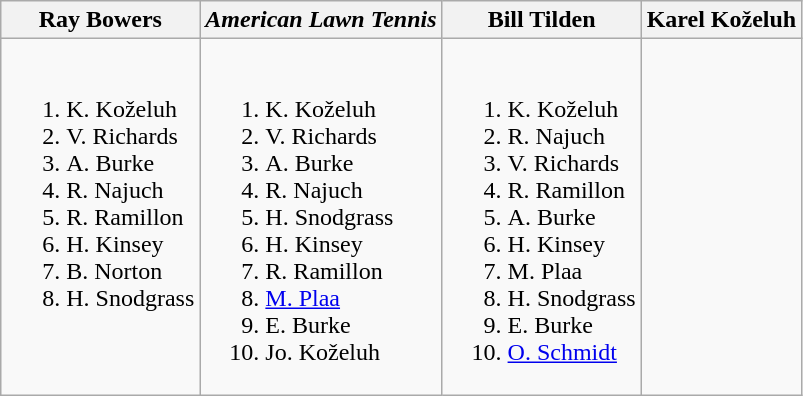<table class="wikitable">
<tr>
<th>Ray Bowers</th>
<th><em>American Lawn Tennis</em></th>
<th>Bill Tilden</th>
<th>Karel Koželuh</th>
</tr>
<tr style="vertical-align: top;">
<td style="white-space: nowrap;"><br><ol><li> K. Koželuh</li><li> V. Richards</li><li> A. Burke</li><li> R. Najuch</li><li> R. Ramillon</li><li> H. Kinsey</li><li> B. Norton</li><li> H. Snodgrass</li></ol></td>
<td style="white-space: nowrap;"><br><ol><li> K. Koželuh</li><li> V. Richards</li><li> A. Burke</li><li> R. Najuch</li><li> H. Snodgrass</li><li> H. Kinsey</li><li> R. Ramillon</li><li> <a href='#'>M. Plaa</a></li><li> E. Burke</li><li> Jo. Koželuh</li></ol></td>
<td style="white-space: nowrap;"><br><ol><li> K. Koželuh</li><li> R. Najuch</li><li> V. Richards</li><li> R. Ramillon</li><li> A. Burke</li><li> H. Kinsey</li><li> M. Plaa</li><li> H. Snodgrass</li><li> E. Burke</li><li> <a href='#'>O. Schmidt</a></li></ol></td>
<td style="white-space: nowrap;"><br></td>
</tr>
</table>
